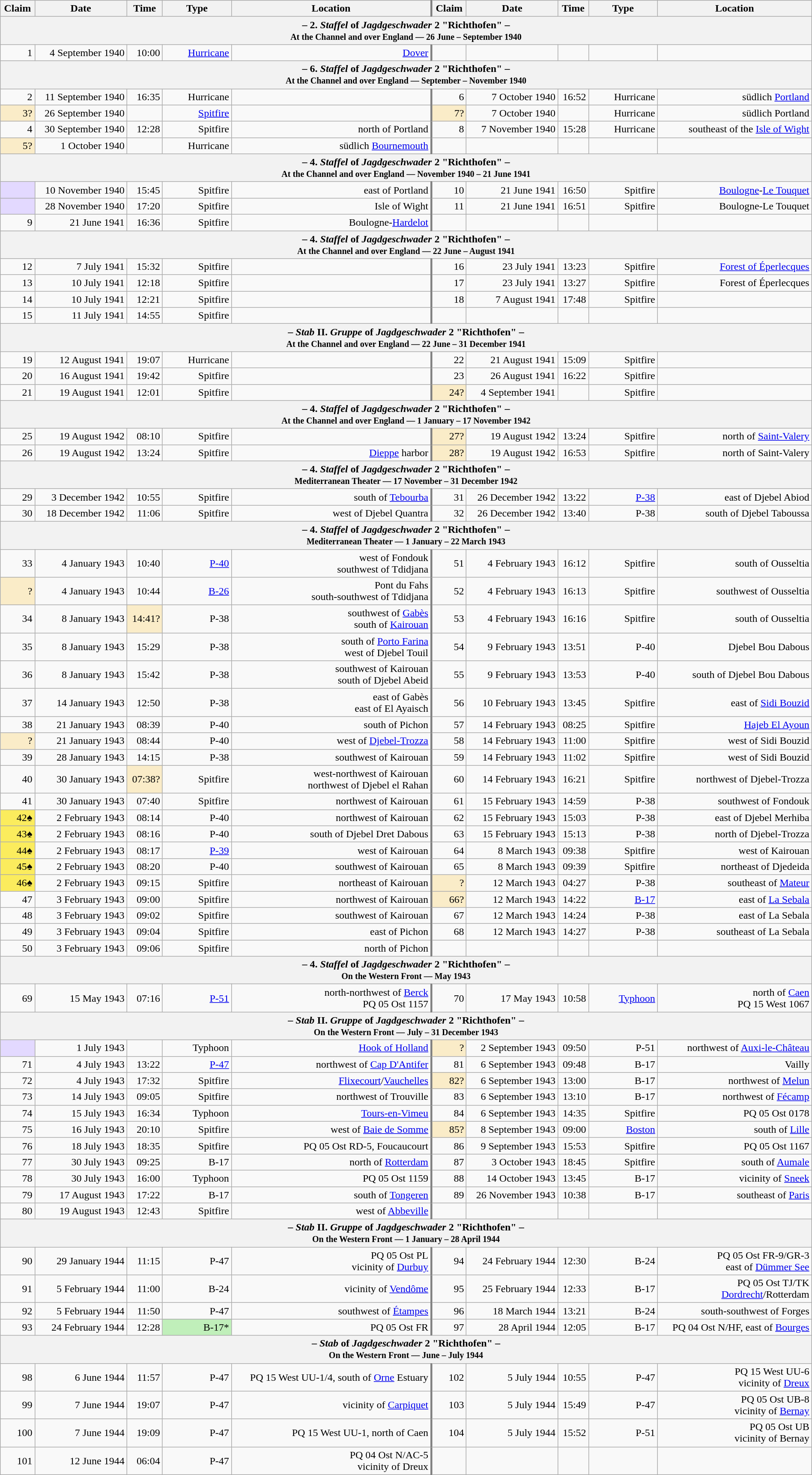<table class="wikitable plainrowheaders" style="margin-left: auto; margin-right: auto; border: none; text-align:right; width: 100%;">
<tr>
<th scope="col">Claim</th>
<th scope="col">Date</th>
<th scope="col">Time</th>
<th scope="col" width="100px">Type</th>
<th scope="col">Location</th>
<th scope="col" style="border-left: 3px solid grey;">Claim</th>
<th scope="col">Date</th>
<th scope="col">Time</th>
<th scope="col" width="100px">Type</th>
<th scope="col">Location</th>
</tr>
<tr>
<th colspan="10">– 2. <em>Staffel</em> of <em>Jagdgeschwader</em> 2 "Richthofen" –<br><small>At the Channel and over England — 26 June – September 1940</small></th>
</tr>
<tr>
<td>1</td>
<td>4 September 1940</td>
<td>10:00</td>
<td><a href='#'>Hurricane</a></td>
<td><a href='#'>Dover</a></td>
<td style="border-left: 3px solid grey;"></td>
<td></td>
<td></td>
<td></td>
<td></td>
</tr>
<tr>
<th colspan="10">– 6. <em>Staffel</em> of <em>Jagdgeschwader</em> 2 "Richthofen" –<br><small>At the Channel and over England — September – November 1940</small></th>
</tr>
<tr>
<td>2</td>
<td>11 September 1940</td>
<td>16:35</td>
<td>Hurricane</td>
<td></td>
<td style="border-left: 3px solid grey;">6</td>
<td>7 October 1940</td>
<td>16:52</td>
<td>Hurricane</td>
<td>südlich <a href='#'>Portland</a></td>
</tr>
<tr>
<td style="background:#faecc8">3?</td>
<td>26 September 1940</td>
<td></td>
<td><a href='#'>Spitfire</a></td>
<td></td>
<td style="border-left: 3px solid grey; background:#faecc8">7?</td>
<td>7 October 1940</td>
<td></td>
<td>Hurricane</td>
<td>südlich Portland</td>
</tr>
<tr>
<td>4</td>
<td>30 September 1940</td>
<td>12:28</td>
<td>Spitfire</td>
<td>north of Portland</td>
<td style="border-left: 3px solid grey;">8</td>
<td>7 November 1940</td>
<td>15:28</td>
<td>Hurricane</td>
<td>southeast of the <a href='#'>Isle of Wight</a></td>
</tr>
<tr>
<td style="background:#faecc8">5?</td>
<td>1 October 1940</td>
<td></td>
<td>Hurricane</td>
<td>südlich <a href='#'>Bournemouth</a></td>
<td style="border-left: 3px solid grey;"></td>
<td></td>
<td></td>
<td></td>
<td></td>
</tr>
<tr>
<th colspan="10">– 4. <em>Staffel</em> of <em>Jagdgeschwader</em> 2 "Richthofen" –<br><small>At the Channel and over England — November 1940 – 21 June 1941</small></th>
</tr>
<tr>
<td style="background:#e3d9ff;"></td>
<td>10 November 1940</td>
<td>15:45</td>
<td>Spitfire</td>
<td>east of Portland</td>
<td style="border-left: 3px solid grey;">10</td>
<td>21 June 1941</td>
<td>16:50</td>
<td>Spitfire</td>
<td><a href='#'>Boulogne</a>-<a href='#'>Le Touquet</a></td>
</tr>
<tr>
<td style="background:#e3d9ff;"></td>
<td>28 November 1940</td>
<td>17:20</td>
<td>Spitfire</td>
<td>Isle of Wight</td>
<td style="border-left: 3px solid grey;">11</td>
<td>21 June 1941</td>
<td>16:51</td>
<td>Spitfire</td>
<td>Boulogne-Le Touquet</td>
</tr>
<tr>
<td>9</td>
<td>21 June 1941</td>
<td>16:36</td>
<td>Spitfire</td>
<td>Boulogne-<a href='#'>Hardelot</a></td>
<td style="border-left: 3px solid grey;"></td>
<td></td>
<td></td>
<td></td>
<td></td>
</tr>
<tr>
<th colspan="10">– 4. <em>Staffel</em> of <em>Jagdgeschwader</em> 2 "Richthofen" –<br><small>At the Channel and over England — 22 June – August 1941</small></th>
</tr>
<tr>
<td>12</td>
<td>7 July 1941</td>
<td>15:32</td>
<td>Spitfire</td>
<td></td>
<td style="border-left: 3px solid grey;">16</td>
<td>23 July 1941</td>
<td>13:23</td>
<td>Spitfire</td>
<td><a href='#'>Forest of Éperlecques</a></td>
</tr>
<tr>
<td>13</td>
<td>10 July 1941</td>
<td>12:18</td>
<td>Spitfire</td>
<td></td>
<td style="border-left: 3px solid grey;">17</td>
<td>23 July 1941</td>
<td>13:27</td>
<td>Spitfire</td>
<td>Forest of Éperlecques</td>
</tr>
<tr>
<td>14</td>
<td>10 July 1941</td>
<td>12:21</td>
<td>Spitfire</td>
<td></td>
<td style="border-left: 3px solid grey;">18</td>
<td>7 August 1941</td>
<td>17:48</td>
<td>Spitfire</td>
<td></td>
</tr>
<tr>
<td>15</td>
<td>11 July 1941</td>
<td>14:55</td>
<td>Spitfire</td>
<td></td>
<td style="border-left: 3px solid grey;"></td>
<td></td>
<td></td>
<td></td>
<td></td>
</tr>
<tr>
<th colspan="10">– <em>Stab</em> II. <em>Gruppe</em> of <em>Jagdgeschwader</em> 2 "Richthofen" –<br><small>At the Channel and over England — 22 June – 31 December 1941</small></th>
</tr>
<tr>
<td>19</td>
<td>12 August 1941</td>
<td>19:07</td>
<td>Hurricane</td>
<td></td>
<td style="border-left: 3px solid grey;">22</td>
<td>21 August 1941</td>
<td>15:09</td>
<td>Spitfire</td>
<td></td>
</tr>
<tr>
<td>20</td>
<td>16 August 1941</td>
<td>19:42</td>
<td>Spitfire</td>
<td></td>
<td style="border-left: 3px solid grey;">23</td>
<td>26 August 1941</td>
<td>16:22</td>
<td>Spitfire</td>
<td></td>
</tr>
<tr>
<td>21</td>
<td>19 August 1941</td>
<td>12:01</td>
<td>Spitfire</td>
<td></td>
<td style="border-left: 3px solid grey; background:#faecc8">24?</td>
<td>4 September 1941</td>
<td></td>
<td>Spitfire</td>
<td></td>
</tr>
<tr>
<th colspan="10">– 4. <em>Staffel</em> of <em>Jagdgeschwader</em> 2 "Richthofen" –<br><small>At the Channel and over England — 1 January – 17 November 1942</small></th>
</tr>
<tr>
<td>25</td>
<td>19 August 1942</td>
<td>08:10</td>
<td>Spitfire</td>
<td></td>
<td style="border-left: 3px solid grey; background:#faecc8">27?</td>
<td>19 August 1942</td>
<td>13:24</td>
<td>Spitfire</td>
<td> north of <a href='#'>Saint-Valery</a></td>
</tr>
<tr>
<td>26</td>
<td>19 August 1942</td>
<td>13:24</td>
<td>Spitfire</td>
<td><a href='#'>Dieppe</a> harbor</td>
<td style="border-left: 3px solid grey; background:#faecc8">28?</td>
<td>19 August 1942</td>
<td>16:53</td>
<td>Spitfire</td>
<td> north of Saint-Valery</td>
</tr>
<tr>
<th colspan="10">– 4. <em>Staffel</em> of <em>Jagdgeschwader</em> 2 "Richthofen" –<br><small>Mediterranean Theater — 17 November – 31 December 1942</small></th>
</tr>
<tr>
<td>29</td>
<td>3 December 1942</td>
<td>10:55</td>
<td>Spitfire</td>
<td>south of <a href='#'>Tebourba</a></td>
<td style="border-left: 3px solid grey;">31</td>
<td>26 December 1942</td>
<td>13:22</td>
<td><a href='#'>P-38</a></td>
<td> east of Djebel Abiod</td>
</tr>
<tr>
<td>30</td>
<td>18 December 1942</td>
<td>11:06</td>
<td>Spitfire</td>
<td> west of Djebel Quantra</td>
<td style="border-left: 3px solid grey;">32</td>
<td>26 December 1942</td>
<td>13:40</td>
<td>P-38</td>
<td>south of Djebel Taboussa</td>
</tr>
<tr>
<th colspan="10">– 4. <em>Staffel</em> of <em>Jagdgeschwader</em> 2 "Richthofen" –<br><small>Mediterranean Theater — 1 January – 22 March 1943</small></th>
</tr>
<tr>
<td>33</td>
<td>4 January 1943</td>
<td>10:40</td>
<td><a href='#'>P-40</a></td>
<td> west of Fondouk<br> southwest of Tdidjana</td>
<td style="border-left: 3px solid grey;">51</td>
<td>4 February 1943</td>
<td>16:12</td>
<td>Spitfire</td>
<td>south of Ousseltia</td>
</tr>
<tr>
<td style="grey; background:#faecc8">?</td>
<td>4 January 1943</td>
<td>10:44</td>
<td><a href='#'>B-26</a></td>
<td>Pont du Fahs<br> south-southwest of Tdidjana</td>
<td style="border-left: 3px solid grey;">52</td>
<td>4 February 1943</td>
<td>16:13</td>
<td>Spitfire</td>
<td>southwest of Ousseltia</td>
</tr>
<tr>
<td>34</td>
<td>8 January 1943</td>
<td style="background:#faecc8">14:41?</td>
<td>P-38</td>
<td> southwest of <a href='#'>Gabès</a><br> south of <a href='#'>Kairouan</a></td>
<td style="border-left: 3px solid grey;">53</td>
<td>4 February 1943</td>
<td>16:16</td>
<td>Spitfire</td>
<td> south of Ousseltia</td>
</tr>
<tr>
<td>35</td>
<td>8 January 1943</td>
<td>15:29</td>
<td>P-38</td>
<td> south of <a href='#'>Porto Farina</a><br> west of Djebel Touil</td>
<td style="border-left: 3px solid grey;">54</td>
<td>9 February 1943</td>
<td>13:51</td>
<td>P-40</td>
<td>Djebel Bou Dabous</td>
</tr>
<tr>
<td>36</td>
<td>8 January 1943</td>
<td>15:42</td>
<td>P-38</td>
<td>southwest of Kairouan<br>south of Djebel Abeid</td>
<td style="border-left: 3px solid grey;">55</td>
<td>9 February 1943</td>
<td>13:53</td>
<td>P-40</td>
<td>south of Djebel Bou Dabous</td>
</tr>
<tr>
<td>37</td>
<td>14 January 1943</td>
<td>12:50</td>
<td>P-38</td>
<td> east of Gabès<br> east of El Ayaisch</td>
<td style="border-left: 3px solid grey;">56</td>
<td>10 February 1943</td>
<td>13:45</td>
<td>Spitfire</td>
<td>east of <a href='#'>Sidi Bouzid</a></td>
</tr>
<tr>
<td>38</td>
<td>21 January 1943</td>
<td>08:39</td>
<td>P-40</td>
<td>south of Pichon</td>
<td style="border-left: 3px solid grey;">57</td>
<td>14 February 1943</td>
<td>08:25</td>
<td>Spitfire</td>
<td><a href='#'>Hajeb El Ayoun</a></td>
</tr>
<tr>
<td style="grey; background:#faecc8">?</td>
<td>21 January 1943</td>
<td>08:44</td>
<td>P-40</td>
<td>west of <a href='#'>Djebel-Trozza</a></td>
<td style="border-left: 3px solid grey;">58</td>
<td>14 February 1943</td>
<td>11:00</td>
<td>Spitfire</td>
<td> west of Sidi Bouzid</td>
</tr>
<tr>
<td>39</td>
<td>28 January 1943</td>
<td>14:15</td>
<td>P-38</td>
<td> southwest of Kairouan</td>
<td style="border-left: 3px solid grey;">59</td>
<td>14 February 1943</td>
<td>11:02</td>
<td>Spitfire</td>
<td> west of Sidi Bouzid</td>
</tr>
<tr>
<td>40</td>
<td>30 January 1943</td>
<td style="background:#faecc8">07:38?</td>
<td>Spitfire</td>
<td> west-northwest of Kairouan<br>northwest of Djebel el Rahan</td>
<td style="border-left: 3px solid grey;">60</td>
<td>14 February 1943</td>
<td>16:21</td>
<td>Spitfire</td>
<td>northwest of Djebel-Trozza</td>
</tr>
<tr>
<td>41</td>
<td>30 January 1943</td>
<td>07:40</td>
<td>Spitfire</td>
<td> northwest of Kairouan</td>
<td style="border-left: 3px solid grey;">61</td>
<td>15 February 1943</td>
<td>14:59</td>
<td>P-38</td>
<td> southwest of Fondouk</td>
</tr>
<tr>
<td style="background:#fbec5d;">42♠</td>
<td>2 February 1943</td>
<td>08:14</td>
<td>P-40</td>
<td> northwest of Kairouan</td>
<td style="border-left: 3px solid grey;">62</td>
<td>15 February 1943</td>
<td>15:03</td>
<td>P-38</td>
<td>east of Djebel Merhiba</td>
</tr>
<tr>
<td style="background:#fbec5d;">43♠</td>
<td>2 February 1943</td>
<td>08:16</td>
<td>P-40</td>
<td>south of Djebel Dret Dabous</td>
<td style="border-left: 3px solid grey;">63</td>
<td>15 February 1943</td>
<td>15:13</td>
<td>P-38</td>
<td>north of Djebel-Trozza</td>
</tr>
<tr>
<td style="background:#fbec5d;">44♠</td>
<td>2 February 1943</td>
<td>08:17</td>
<td><a href='#'>P-39</a></td>
<td> west of Kairouan</td>
<td style="border-left: 3px solid grey;">64</td>
<td>8 March 1943</td>
<td>09:38</td>
<td>Spitfire</td>
<td> west of Kairouan</td>
</tr>
<tr>
<td style="background:#fbec5d;">45♠</td>
<td>2 February 1943</td>
<td>08:20</td>
<td>P-40</td>
<td> southwest of Kairouan</td>
<td style="border-left: 3px solid grey;">65</td>
<td>8 March 1943</td>
<td>09:39</td>
<td>Spitfire</td>
<td> northeast of Djedeida</td>
</tr>
<tr>
<td style="background:#fbec5d;">46♠</td>
<td>2 February 1943</td>
<td>09:15</td>
<td>Spitfire</td>
<td> northeast of Kairouan</td>
<td style="border-left: 3px solid grey; background:#faecc8">?</td>
<td>12 March 1943</td>
<td>04:27</td>
<td>P-38</td>
<td>southeast of <a href='#'>Mateur</a></td>
</tr>
<tr>
<td>47</td>
<td>3 February 1943</td>
<td>09:00</td>
<td>Spitfire</td>
<td> northwest of Kairouan</td>
<td style="border-left: 3px solid grey; background:#faecc8">66?</td>
<td>12 March 1943</td>
<td>14:22</td>
<td><a href='#'>B-17</a></td>
<td>east of <a href='#'>La Sebala</a></td>
</tr>
<tr>
<td>48</td>
<td>3 February 1943</td>
<td>09:02</td>
<td>Spitfire</td>
<td> southwest of Kairouan</td>
<td style="border-left: 3px solid grey;">67</td>
<td>12 March 1943</td>
<td>14:24</td>
<td>P-38</td>
<td>east of La Sebala</td>
</tr>
<tr>
<td>49</td>
<td>3 February 1943</td>
<td>09:04</td>
<td>Spitfire</td>
<td> east of Pichon</td>
<td style="border-left: 3px solid grey;">68</td>
<td>12 March 1943</td>
<td>14:27</td>
<td>P-38</td>
<td>southeast of La Sebala</td>
</tr>
<tr>
<td>50</td>
<td>3 February 1943</td>
<td>09:06</td>
<td>Spitfire</td>
<td> north of Pichon</td>
<td style="border-left: 3px solid grey;"></td>
<td></td>
<td></td>
<td></td>
<td></td>
</tr>
<tr>
<th colspan="10">– 4. <em>Staffel</em> of <em>Jagdgeschwader</em> 2 "Richthofen" –<br><small>On the Western Front — May 1943</small></th>
</tr>
<tr>
<td>69</td>
<td>15 May 1943</td>
<td>07:16</td>
<td><a href='#'>P-51</a></td>
<td> north-northwest of <a href='#'>Berck</a><br>PQ 05 Ost 1157</td>
<td style="border-left: 3px solid grey;">70</td>
<td>17 May 1943</td>
<td>10:58</td>
<td><a href='#'>Typhoon</a></td>
<td>north of <a href='#'>Caen</a><br>PQ 15 West 1067</td>
</tr>
<tr>
<th colspan="10">– <em>Stab</em> II. <em>Gruppe</em> of <em>Jagdgeschwader</em> 2 "Richthofen" –<br><small>On the Western Front — July – 31 December 1943</small></th>
</tr>
<tr>
<td style="background:#e3d9ff;"></td>
<td>1 July 1943</td>
<td></td>
<td>Typhoon</td>
<td><a href='#'>Hook of Holland</a></td>
<td style="border-left: 3px solid grey; background:#faecc8">?</td>
<td>2 September 1943</td>
<td>09:50</td>
<td>P-51</td>
<td>northwest of <a href='#'>Auxi-le-Château</a></td>
</tr>
<tr>
<td>71</td>
<td>4 July 1943</td>
<td>13:22</td>
<td><a href='#'>P-47</a></td>
<td> northwest of <a href='#'>Cap D'Antifer</a></td>
<td style="border-left: 3px solid grey;">81</td>
<td>6 September 1943</td>
<td>09:48</td>
<td>B-17</td>
<td>Vailly</td>
</tr>
<tr>
<td>72</td>
<td>4 July 1943</td>
<td>17:32</td>
<td>Spitfire</td>
<td><a href='#'>Flixecourt</a>/<a href='#'>Vauchelles</a></td>
<td style="border-left: 3px solid grey; background:#faecc8">82?</td>
<td>6 September 1943</td>
<td>13:00</td>
<td>B-17</td>
<td> northwest of <a href='#'>Melun</a></td>
</tr>
<tr>
<td>73</td>
<td>14 July 1943</td>
<td>09:05</td>
<td>Spitfire</td>
<td> northwest of Trouville</td>
<td style="border-left: 3px solid grey;">83</td>
<td>6 September 1943</td>
<td>13:10</td>
<td>B-17</td>
<td> northwest of <a href='#'>Fécamp</a></td>
</tr>
<tr>
<td>74</td>
<td>15 July 1943</td>
<td>16:34</td>
<td>Typhoon</td>
<td><a href='#'>Tours-en-Vimeu</a></td>
<td style="border-left: 3px solid grey;">84</td>
<td>6 September 1943</td>
<td>14:35</td>
<td>Spitfire</td>
<td>PQ 05 Ost 0178</td>
</tr>
<tr>
<td>75</td>
<td>16 July 1943</td>
<td>20:10</td>
<td>Spitfire</td>
<td> west of <a href='#'>Baie de Somme</a></td>
<td style="border-left: 3px solid grey; background:#faecc8">85?</td>
<td>8 September 1943</td>
<td>09:00</td>
<td><a href='#'>Boston</a></td>
<td> south of <a href='#'>Lille</a></td>
</tr>
<tr>
<td>76</td>
<td>18 July 1943</td>
<td>18:35</td>
<td>Spitfire</td>
<td>PQ 05 Ost RD-5, Foucaucourt</td>
<td style="border-left: 3px solid grey;">86</td>
<td>9 September 1943</td>
<td>15:53</td>
<td>Spitfire</td>
<td>PQ 05 Ost 1167</td>
</tr>
<tr>
<td>77</td>
<td>30 July 1943</td>
<td>09:25</td>
<td>B-17</td>
<td>north of <a href='#'>Rotterdam</a></td>
<td style="border-left: 3px solid grey;">87</td>
<td>3 October 1943</td>
<td>18:45</td>
<td>Spitfire</td>
<td>south of <a href='#'>Aumale</a></td>
</tr>
<tr>
<td>78</td>
<td>30 July 1943</td>
<td>16:00</td>
<td>Typhoon</td>
<td>PQ 05 Ost 1159</td>
<td style="border-left: 3px solid grey;">88</td>
<td>14 October 1943</td>
<td>13:45</td>
<td>B-17</td>
<td>vicinity of <a href='#'>Sneek</a></td>
</tr>
<tr>
<td>79</td>
<td>17 August 1943</td>
<td>17:22</td>
<td>B-17</td>
<td>south of <a href='#'>Tongeren</a></td>
<td style="border-left: 3px solid grey;">89</td>
<td>26 November 1943</td>
<td>10:38</td>
<td>B-17</td>
<td>southeast of <a href='#'>Paris</a></td>
</tr>
<tr>
<td>80</td>
<td>19 August 1943</td>
<td>12:43</td>
<td>Spitfire</td>
<td> west of <a href='#'>Abbeville</a></td>
<td style="border-left: 3px solid grey;"></td>
<td></td>
<td></td>
<td></td>
<td></td>
</tr>
<tr>
<th colspan="10">– <em>Stab</em> II. <em>Gruppe</em> of <em>Jagdgeschwader</em> 2 "Richthofen" –<br><small>On the Western Front — 1 January – 28 April 1944</small></th>
</tr>
<tr>
<td>90</td>
<td>29 January 1944</td>
<td>11:15</td>
<td>P-47</td>
<td>PQ 05 Ost PL<br>vicinity of <a href='#'>Durbuy</a></td>
<td style="border-left: 3px solid grey;">94</td>
<td>24 February 1944</td>
<td>12:30</td>
<td>B-24</td>
<td>PQ 05 Ost FR-9/GR-3<br> east of <a href='#'>Dümmer See</a></td>
</tr>
<tr>
<td>91</td>
<td>5 February 1944</td>
<td>11:00</td>
<td>B-24</td>
<td>vicinity of <a href='#'>Vendôme</a></td>
<td style="border-left: 3px solid grey;">95</td>
<td>25 February 1944</td>
<td>12:33</td>
<td>B-17</td>
<td>PQ 05 Ost TJ/TK<br><a href='#'>Dordrecht</a>/Rotterdam</td>
</tr>
<tr>
<td>92</td>
<td>5 February 1944</td>
<td>11:50</td>
<td>P-47</td>
<td>southwest of <a href='#'>Étampes</a></td>
<td style="border-left: 3px solid grey;">96</td>
<td>18 March 1944</td>
<td>13:21</td>
<td>B-24</td>
<td> south-southwest of Forges</td>
</tr>
<tr>
<td>93</td>
<td>24 February 1944</td>
<td>12:28</td>
<td style="background:#C0EFBA">B-17*</td>
<td>PQ 05 Ost FR</td>
<td style="border-left: 3px solid grey;">97</td>
<td>28 April 1944</td>
<td>12:05</td>
<td>B-17</td>
<td>PQ 04 Ost N/HF,  east of <a href='#'>Bourges</a></td>
</tr>
<tr>
<th colspan="10">– <em>Stab</em> of <em>Jagdgeschwader</em> 2 "Richthofen" –<br><small>On the Western Front — June – July 1944</small></th>
</tr>
<tr>
<td>98</td>
<td>6 June 1944</td>
<td>11:57</td>
<td>P-47</td>
<td>PQ 15 West UU-1/4,  south of <a href='#'>Orne</a> Estuary</td>
<td style="border-left: 3px solid grey;">102</td>
<td>5 July 1944</td>
<td>10:55</td>
<td>P-47</td>
<td>PQ 15 West UU-6<br>vicinity of <a href='#'>Dreux</a></td>
</tr>
<tr>
<td>99</td>
<td>7 June 1944</td>
<td>19:07</td>
<td>P-47</td>
<td>vicinity of <a href='#'>Carpiquet</a></td>
<td style="border-left: 3px solid grey;">103</td>
<td>5 July 1944</td>
<td>15:49</td>
<td>P-47</td>
<td>PQ 05 Ost UB-8<br>vicinity of <a href='#'>Bernay</a></td>
</tr>
<tr>
<td>100</td>
<td>7 June 1944</td>
<td>19:09</td>
<td>P-47</td>
<td>PQ 15 West UU-1, north of Caen</td>
<td style="border-left: 3px solid grey;">104</td>
<td>5 July 1944</td>
<td>15:52</td>
<td>P-51</td>
<td>PQ 05 Ost UB<br>vicinity of Bernay</td>
</tr>
<tr>
<td>101</td>
<td>12 June 1944</td>
<td>06:04</td>
<td>P-47</td>
<td>PQ 04 Ost N/AC-5<br>vicinity of Dreux</td>
<td style="border-left: 3px solid grey;"></td>
<td></td>
<td></td>
<td></td>
<td></td>
</tr>
</table>
